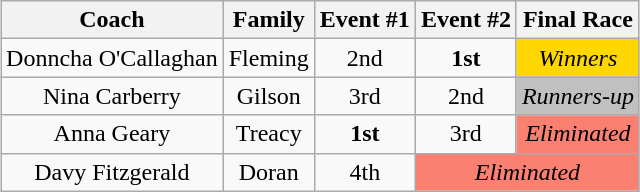<table class="wikitable sortable" style="margin: auto; text-align: center;">
<tr>
<th>Coach</th>
<th>Family</th>
<th>Event #1</th>
<th>Event #2</th>
<th>Final Race</th>
</tr>
<tr>
<td>Donncha O'Callaghan</td>
<td>Fleming</td>
<td>2nd</td>
<td><strong>1st</strong></td>
<td style="background:gold;"><em>Winners</em></td>
</tr>
<tr>
<td>Nina Carberry</td>
<td>Gilson</td>
<td>3rd</td>
<td>2nd</td>
<td style="background:silver;"><em>Runners-up</em></td>
</tr>
<tr>
<td>Anna Geary</td>
<td>Treacy</td>
<td><strong>1st</strong></td>
<td>3rd</td>
<td style="background:#FA8072;"><em>Eliminated</em></td>
</tr>
<tr>
<td>Davy Fitzgerald</td>
<td>Doran</td>
<td>4th</td>
<td colspan="2" style="background:#FA8072;"><em>Eliminated</em></td>
</tr>
</table>
